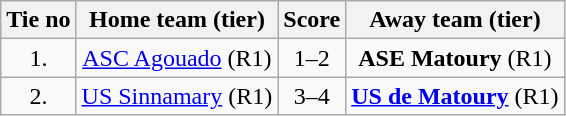<table class="wikitable" style="text-align: center">
<tr>
<th>Tie no</th>
<th>Home team (tier)</th>
<th>Score</th>
<th>Away team (tier)</th>
</tr>
<tr>
<td>1.</td>
<td> <a href='#'>ASC Agouado</a> (R1)</td>
<td>1–2</td>
<td><strong>ASE Matoury</strong> (R1) </td>
</tr>
<tr>
<td>2.</td>
<td> <a href='#'>US Sinnamary</a> (R1)</td>
<td>3–4</td>
<td><strong><a href='#'>US de Matoury</a></strong> (R1) </td>
</tr>
</table>
